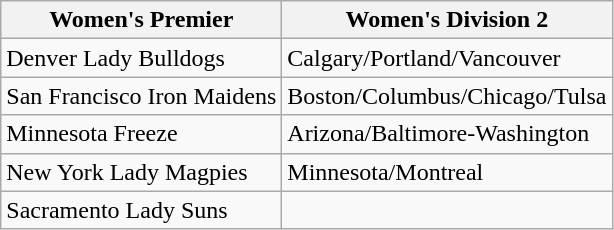<table class="wikitable">
<tr>
<th>Women's Premier</th>
<th>Women's Division 2</th>
</tr>
<tr>
<td>Denver Lady Bulldogs</td>
<td>Calgary/Portland/Vancouver</td>
</tr>
<tr>
<td>San Francisco Iron Maidens</td>
<td>Boston/Columbus/Chicago/Tulsa</td>
</tr>
<tr>
<td>Minnesota Freeze</td>
<td>Arizona/Baltimore-Washington</td>
</tr>
<tr>
<td>New York Lady Magpies</td>
<td>Minnesota/Montreal</td>
</tr>
<tr>
<td>Sacramento Lady Suns</td>
<td></td>
</tr>
</table>
